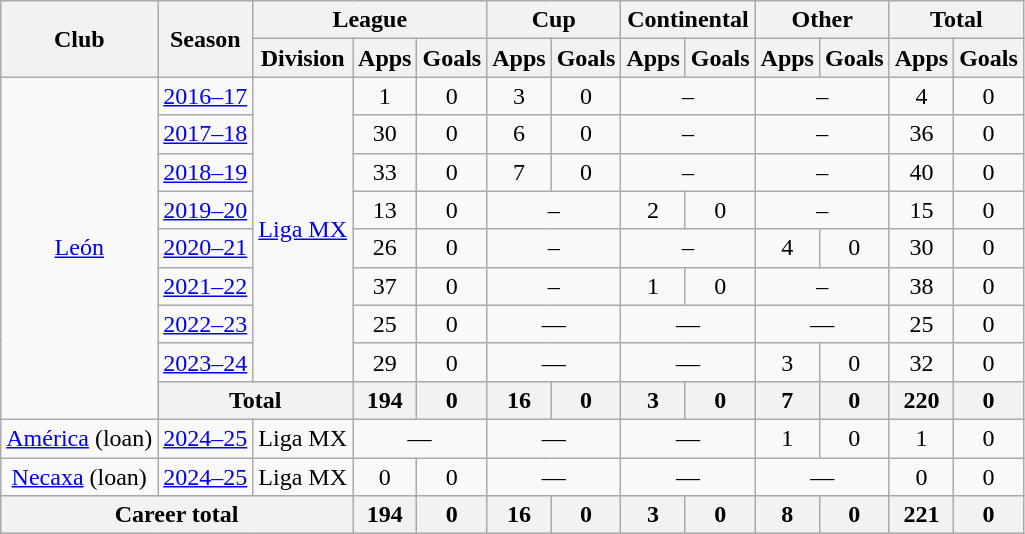<table class="wikitable" style="text-align: center">
<tr>
<th rowspan="2">Club</th>
<th rowspan="2">Season</th>
<th colspan="3">League</th>
<th colspan="2">Cup</th>
<th colspan="2">Continental</th>
<th colspan="2">Other</th>
<th colspan="2">Total</th>
</tr>
<tr>
<th>Division</th>
<th>Apps</th>
<th>Goals</th>
<th>Apps</th>
<th>Goals</th>
<th>Apps</th>
<th>Goals</th>
<th>Apps</th>
<th>Goals</th>
<th>Apps</th>
<th>Goals</th>
</tr>
<tr>
<td rowspan="9"><a href='#'>León</a></td>
<td><a href='#'>2016–17</a></td>
<td rowspan="8"><a href='#'>Liga MX</a></td>
<td>1</td>
<td>0</td>
<td>3</td>
<td>0</td>
<td colspan="2">–</td>
<td colspan=2>–</td>
<td>4</td>
<td>0</td>
</tr>
<tr>
<td><a href='#'>2017–18</a></td>
<td>30</td>
<td>0</td>
<td>6</td>
<td>0</td>
<td colspan=2>–</td>
<td colspan=2>–</td>
<td>36</td>
<td>0</td>
</tr>
<tr>
<td><a href='#'>2018–19</a></td>
<td>33</td>
<td>0</td>
<td>7</td>
<td>0</td>
<td colspan=2>–</td>
<td colspan=2>–</td>
<td>40</td>
<td>0</td>
</tr>
<tr>
<td><a href='#'>2019–20</a></td>
<td>13</td>
<td>0</td>
<td colspan=2>–</td>
<td>2</td>
<td>0</td>
<td colspan=2>–</td>
<td>15</td>
<td>0</td>
</tr>
<tr>
<td><a href='#'>2020–21</a></td>
<td>26</td>
<td>0</td>
<td colspan=2>–</td>
<td colspan=2>–</td>
<td>4</td>
<td>0</td>
<td>30</td>
<td>0</td>
</tr>
<tr>
<td><a href='#'>2021–22</a></td>
<td>37</td>
<td>0</td>
<td colspan=2>–</td>
<td>1</td>
<td>0</td>
<td colspan=2>–</td>
<td>38</td>
<td>0</td>
</tr>
<tr>
<td><a href='#'>2022–23</a></td>
<td>25</td>
<td>0</td>
<td colspan="2">—</td>
<td colspan="2">—</td>
<td colspan="2">—</td>
<td>25</td>
<td>0</td>
</tr>
<tr>
<td><a href='#'>2023–24</a></td>
<td>29</td>
<td>0</td>
<td colspan="2">—</td>
<td colspan="2">—</td>
<td>3</td>
<td>0</td>
<td>32</td>
<td>0</td>
</tr>
<tr>
<th colspan="2"><strong>Total</strong></th>
<th>194</th>
<th>0</th>
<th>16</th>
<th>0</th>
<th>3</th>
<th>0</th>
<th>7</th>
<th>0</th>
<th>220</th>
<th>0</th>
</tr>
<tr>
<td><a href='#'>América</a> (loan)</td>
<td><a href='#'>2024–25</a></td>
<td>Liga MX</td>
<td colspan=2>—</td>
<td colspan=2>—</td>
<td colspan=2>—</td>
<td>1</td>
<td>0</td>
<td>1</td>
<td>0</td>
</tr>
<tr>
<td><a href='#'>Necaxa</a> (loan)</td>
<td><a href='#'>2024–25</a></td>
<td>Liga MX</td>
<td>0</td>
<td>0</td>
<td colspan=2>—</td>
<td colspan=2>—</td>
<td colspan=2>—</td>
<td>0</td>
<td>0</td>
</tr>
<tr>
<th colspan="3"><strong>Career total</strong></th>
<th>194</th>
<th>0</th>
<th>16</th>
<th>0</th>
<th>3</th>
<th>0</th>
<th>8</th>
<th>0</th>
<th>221</th>
<th>0</th>
</tr>
</table>
